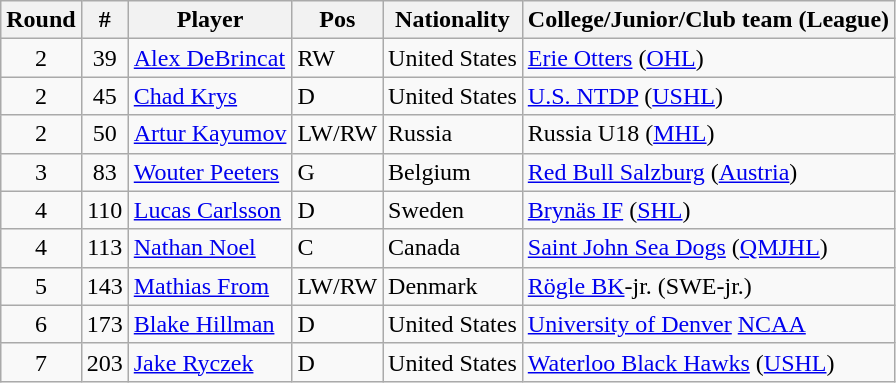<table class="wikitable">
<tr>
<th>Round</th>
<th>#</th>
<th>Player</th>
<th>Pos</th>
<th>Nationality</th>
<th>College/Junior/Club team (League)</th>
</tr>
<tr>
<td style="text-align:center">2</td>
<td style="text-align:center">39</td>
<td><a href='#'>Alex DeBrincat</a></td>
<td>RW</td>
<td> United States</td>
<td><a href='#'>Erie Otters</a> (<a href='#'>OHL</a>)</td>
</tr>
<tr>
<td style="text-align:center">2</td>
<td style="text-align:center">45</td>
<td><a href='#'>Chad Krys</a></td>
<td>D</td>
<td> United States</td>
<td><a href='#'>U.S. NTDP</a> (<a href='#'>USHL</a>)</td>
</tr>
<tr>
<td style="text-align:center">2</td>
<td style="text-align:center">50</td>
<td><a href='#'>Artur Kayumov</a></td>
<td>LW/RW</td>
<td> Russia</td>
<td>Russia U18 (<a href='#'>MHL</a>)</td>
</tr>
<tr>
<td style="text-align:center">3</td>
<td style="text-align:center">83</td>
<td><a href='#'>Wouter Peeters</a></td>
<td>G</td>
<td> Belgium</td>
<td><a href='#'>Red Bull Salzburg</a> (<a href='#'>Austria</a>)</td>
</tr>
<tr>
<td style="text-align:center">4</td>
<td style="text-align:center">110</td>
<td><a href='#'>Lucas Carlsson</a></td>
<td>D</td>
<td> Sweden</td>
<td><a href='#'>Brynäs IF</a> (<a href='#'>SHL</a>)</td>
</tr>
<tr>
<td style="text-align:center">4</td>
<td style="text-align:center">113</td>
<td><a href='#'>Nathan Noel</a></td>
<td>C</td>
<td> Canada</td>
<td><a href='#'>Saint John Sea Dogs</a> (<a href='#'>QMJHL</a>)</td>
</tr>
<tr>
<td style="text-align:center">5</td>
<td style="text-align:center">143</td>
<td><a href='#'>Mathias From</a></td>
<td>LW/RW</td>
<td> Denmark</td>
<td><a href='#'>Rögle BK</a>-jr. (SWE-jr.)</td>
</tr>
<tr>
<td style="text-align:center">6</td>
<td style="text-align:center">173</td>
<td><a href='#'>Blake Hillman</a></td>
<td>D</td>
<td> United States</td>
<td><a href='#'>University of Denver</a> <a href='#'>NCAA</a></td>
</tr>
<tr>
<td style="text-align:center">7</td>
<td style="text-align:center">203</td>
<td><a href='#'>Jake Ryczek</a></td>
<td>D</td>
<td> United States</td>
<td><a href='#'>Waterloo Black Hawks</a> (<a href='#'>USHL</a>)</td>
</tr>
</table>
